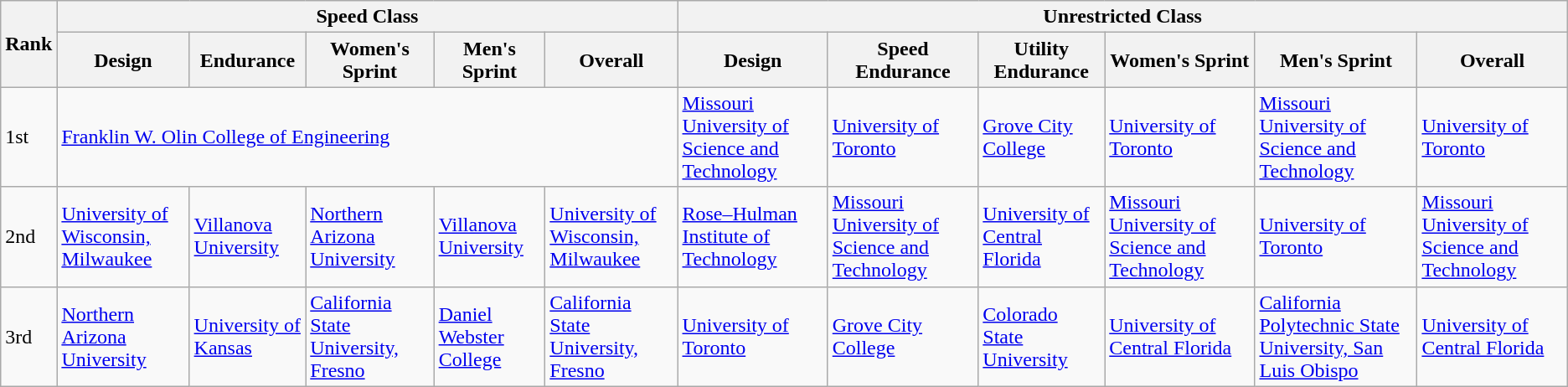<table class="wikitable mw-collapsible">
<tr>
<th rowspan="2">Rank</th>
<th colspan="5">Speed Class</th>
<th colspan="6">Unrestricted  Class</th>
</tr>
<tr>
<th>Design</th>
<th>Endurance</th>
<th>Women's Sprint</th>
<th>Men's Sprint</th>
<th>Overall</th>
<th>Design</th>
<th>Speed Endurance</th>
<th>Utility Endurance</th>
<th>Women's Sprint</th>
<th>Men's Sprint</th>
<th>Overall</th>
</tr>
<tr>
<td>1st</td>
<td colspan="5"><a href='#'>Franklin W. Olin  College of Engineering</a></td>
<td><a href='#'>Missouri University of Science and Technology</a></td>
<td><a href='#'>University of Toronto</a></td>
<td><a href='#'>Grove City College</a></td>
<td><a href='#'>University of Toronto</a></td>
<td><a href='#'>Missouri University of Science and Technology</a></td>
<td><a href='#'>University of Toronto</a></td>
</tr>
<tr>
<td>2nd</td>
<td><a href='#'>University of Wisconsin, Milwaukee</a></td>
<td><a href='#'>Villanova University</a></td>
<td><a href='#'>Northern Arizona University</a></td>
<td><a href='#'>Villanova University</a></td>
<td><a href='#'>University of Wisconsin, Milwaukee</a></td>
<td><a href='#'>Rose–Hulman Institute of Technology</a></td>
<td><a href='#'>Missouri University of Science and Technology</a></td>
<td><a href='#'>University of Central Florida</a></td>
<td><a href='#'>Missouri University of Science and Technology</a></td>
<td><a href='#'>University of Toronto</a></td>
<td><a href='#'>Missouri University of Science and Technology</a></td>
</tr>
<tr>
<td>3rd</td>
<td><a href='#'>Northern Arizona University</a></td>
<td><a href='#'>University of Kansas</a></td>
<td><a href='#'>California State University, Fresno</a></td>
<td><a href='#'>Daniel Webster College</a></td>
<td><a href='#'>California State University, Fresno</a></td>
<td><a href='#'>University of Toronto</a></td>
<td><a href='#'>Grove City College</a></td>
<td><a href='#'>Colorado State University</a></td>
<td><a href='#'>University of Central Florida</a></td>
<td><a href='#'>California Polytechnic State University, San Luis Obispo</a></td>
<td><a href='#'>University of Central Florida</a></td>
</tr>
</table>
